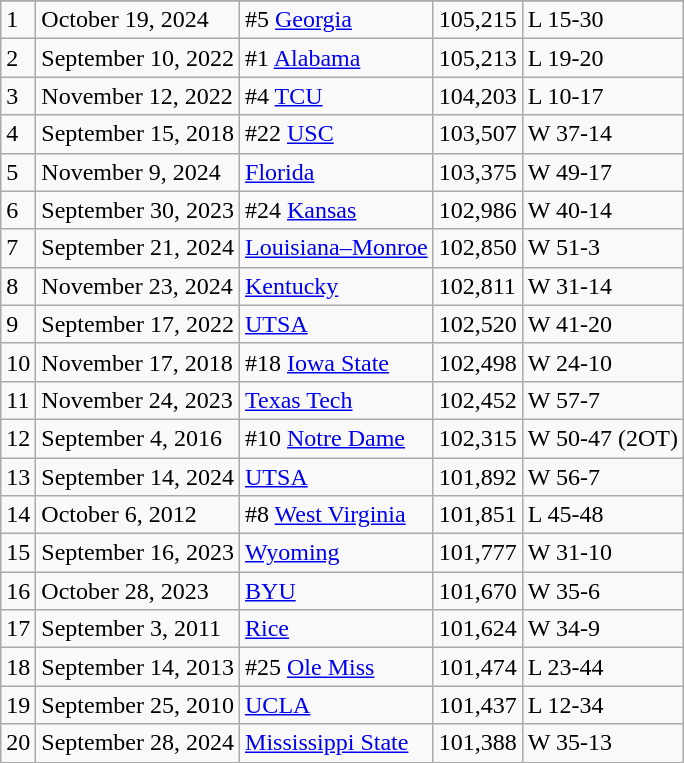<table class="wikitable">
<tr>
</tr>
<tr>
<td>1</td>
<td>October 19, 2024</td>
<td>#5 <a href='#'>Georgia</a></td>
<td>105,215</td>
<td>L 15-30</td>
</tr>
<tr>
<td>2</td>
<td>September 10, 2022</td>
<td>#1 <a href='#'>Alabama</a></td>
<td>105,213</td>
<td>L 19-20</td>
</tr>
<tr>
<td>3</td>
<td>November 12, 2022</td>
<td>#4 <a href='#'>TCU</a></td>
<td>104,203</td>
<td>L 10-17</td>
</tr>
<tr>
<td>4</td>
<td>September 15, 2018</td>
<td>#22 <a href='#'>USC</a></td>
<td>103,507</td>
<td>W 37-14</td>
</tr>
<tr>
<td>5</td>
<td>November 9, 2024</td>
<td><a href='#'>Florida</a></td>
<td>103,375</td>
<td>W 49-17</td>
</tr>
<tr>
<td>6</td>
<td>September 30, 2023</td>
<td>#24 <a href='#'>Kansas</a></td>
<td>102,986</td>
<td>W 40-14</td>
</tr>
<tr>
<td>7</td>
<td>September 21, 2024</td>
<td><a href='#'>Louisiana–Monroe</a></td>
<td>102,850</td>
<td>W 51-3</td>
</tr>
<tr>
<td>8</td>
<td>November 23, 2024</td>
<td><a href='#'>Kentucky</a></td>
<td>102,811</td>
<td>W 31-14</td>
</tr>
<tr>
<td>9</td>
<td>September 17, 2022</td>
<td><a href='#'>UTSA</a></td>
<td>102,520</td>
<td>W 41-20</td>
</tr>
<tr>
<td>10</td>
<td>November 17, 2018</td>
<td>#18 <a href='#'>Iowa State</a></td>
<td>102,498</td>
<td>W 24-10</td>
</tr>
<tr>
<td>11</td>
<td>November 24, 2023</td>
<td><a href='#'>Texas Tech</a></td>
<td>102,452</td>
<td>W 57-7</td>
</tr>
<tr>
<td>12</td>
<td>September 4, 2016</td>
<td>#10 <a href='#'>Notre Dame</a></td>
<td>102,315</td>
<td>W 50-47 (2OT)</td>
</tr>
<tr>
<td>13</td>
<td>September 14, 2024</td>
<td><a href='#'>UTSA</a></td>
<td>101,892</td>
<td>W 56-7</td>
</tr>
<tr>
<td>14</td>
<td>October 6, 2012</td>
<td>#8 <a href='#'>West Virginia</a></td>
<td>101,851</td>
<td>L 45-48</td>
</tr>
<tr>
<td>15</td>
<td>September 16, 2023</td>
<td><a href='#'>Wyoming</a></td>
<td>101,777</td>
<td>W 31-10</td>
</tr>
<tr>
<td>16</td>
<td>October 28, 2023</td>
<td><a href='#'>BYU</a></td>
<td>101,670</td>
<td>W 35-6</td>
</tr>
<tr>
<td>17</td>
<td>September 3, 2011</td>
<td><a href='#'>Rice</a></td>
<td>101,624</td>
<td>W 34-9</td>
</tr>
<tr>
<td>18</td>
<td>September 14, 2013</td>
<td>#25 <a href='#'>Ole Miss</a></td>
<td>101,474</td>
<td>L 23-44</td>
</tr>
<tr>
<td>19</td>
<td>September 25, 2010</td>
<td><a href='#'>UCLA</a></td>
<td>101,437</td>
<td>L 12-34</td>
</tr>
<tr>
<td>20</td>
<td>September 28, 2024</td>
<td><a href='#'>Mississippi State</a></td>
<td>101,388</td>
<td>W 35-13</td>
</tr>
</table>
